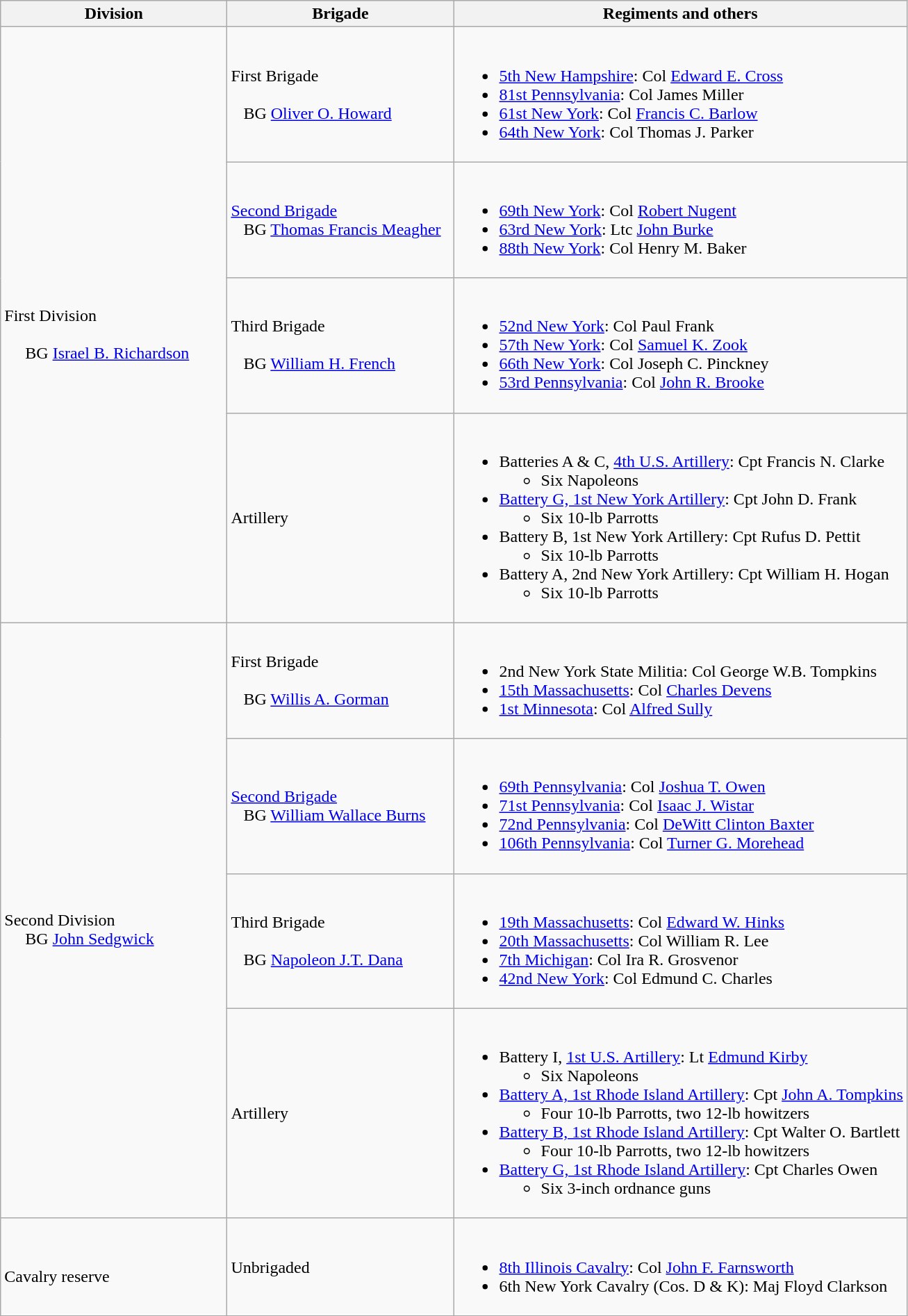<table class="wikitable">
<tr>
<th width=25%>Division</th>
<th width=25%>Brigade</th>
<th>Regiments and others</th>
</tr>
<tr>
<td rowspan=4><br>First Division<br><br>    
BG <a href='#'>Israel B. Richardson</a></td>
<td>First Brigade<br><br>  
BG <a href='#'>Oliver O. Howard</a></td>
<td><br><ul><li><a href='#'>5th New Hampshire</a>: Col <a href='#'>Edward E. Cross</a></li><li><a href='#'>81st Pennsylvania</a>: Col James Miller</li><li><a href='#'>61st New York</a>: Col <a href='#'>Francis C. Barlow</a></li><li><a href='#'>64th New York</a>: Col Thomas J. Parker</li></ul></td>
</tr>
<tr>
<td><a href='#'>Second Brigade</a><br>  
BG <a href='#'>Thomas Francis Meagher</a></td>
<td><br><ul><li><a href='#'>69th New York</a>: Col <a href='#'>Robert Nugent</a></li><li><a href='#'>63rd New York</a>: Ltc <a href='#'>John Burke</a></li><li><a href='#'>88th New York</a>: Col Henry M. Baker</li></ul></td>
</tr>
<tr>
<td>Third Brigade<br><br>  
BG <a href='#'>William H. French</a></td>
<td><br><ul><li><a href='#'>52nd New York</a>: Col Paul Frank</li><li><a href='#'>57th New York</a>: Col <a href='#'>Samuel K. Zook</a></li><li><a href='#'>66th New York</a>: Col Joseph C. Pinckney</li><li><a href='#'>53rd Pennsylvania</a>: Col <a href='#'>John R. Brooke</a></li></ul></td>
</tr>
<tr>
<td>Artillery</td>
<td><br><ul><li>Batteries A & C, <a href='#'>4th U.S. Artillery</a>: Cpt Francis N. Clarke<ul><li>Six Napoleons</li></ul></li><li><a href='#'>Battery G, 1st New York Artillery</a>: Cpt John D. Frank<ul><li>Six 10-lb Parrotts</li></ul></li><li>Battery B, 1st New York Artillery: Cpt Rufus D. Pettit<ul><li>Six 10-lb Parrotts</li></ul></li><li>Battery A, 2nd New York Artillery: Cpt William H. Hogan<ul><li>Six 10-lb Parrotts</li></ul></li></ul></td>
</tr>
<tr>
<td rowspan=4><br>Second Division
<br>    
BG <a href='#'>John Sedgwick</a></td>
<td>First Brigade<br><br>  
BG <a href='#'>Willis A. Gorman</a></td>
<td><br><ul><li>2nd New York State Militia: Col George W.B. Tompkins</li><li><a href='#'>15th Massachusetts</a>: Col <a href='#'>Charles Devens</a></li><li><a href='#'>1st Minnesota</a>: Col <a href='#'>Alfred Sully</a></li></ul></td>
</tr>
<tr>
<td><a href='#'>Second Brigade</a><br>  
BG <a href='#'>William Wallace Burns</a></td>
<td><br><ul><li><a href='#'>69th Pennsylvania</a>: Col <a href='#'>Joshua T. Owen</a></li><li><a href='#'>71st Pennsylvania</a>: Col <a href='#'>Isaac J. Wistar</a></li><li><a href='#'>72nd Pennsylvania</a>: Col <a href='#'>DeWitt Clinton Baxter</a></li><li><a href='#'>106th Pennsylvania</a>: Col <a href='#'>Turner G. Morehead</a></li></ul></td>
</tr>
<tr>
<td>Third Brigade<br><br>  
BG <a href='#'>Napoleon J.T. Dana</a></td>
<td><br><ul><li><a href='#'>19th Massachusetts</a>: Col <a href='#'>Edward W. Hinks</a></li><li><a href='#'>20th Massachusetts</a>: Col William R. Lee</li><li><a href='#'>7th Michigan</a>: Col Ira R. Grosvenor</li><li><a href='#'>42nd New York</a>: Col Edmund C. Charles</li></ul></td>
</tr>
<tr>
<td>Artillery</td>
<td><br><ul><li>Battery I, <a href='#'>1st U.S. Artillery</a>: Lt <a href='#'>Edmund Kirby</a><ul><li>Six Napoleons</li></ul></li><li><a href='#'>Battery A, 1st Rhode Island Artillery</a>: Cpt <a href='#'>John A. Tompkins</a><ul><li>Four 10-lb Parrotts, two 12-lb howitzers</li></ul></li><li><a href='#'>Battery B, 1st Rhode Island Artillery</a>: Cpt Walter O. Bartlett<ul><li>Four 10-lb Parrotts, two 12-lb howitzers</li></ul></li><li><a href='#'>Battery G, 1st Rhode Island Artillery</a>: Cpt Charles Owen<ul><li>Six 3-inch ordnance guns</li></ul></li></ul></td>
</tr>
<tr>
<td rowspan=1><br>Cavalry reserve</td>
<td>Unbrigaded</td>
<td><br><ul><li><a href='#'>8th Illinois Cavalry</a>: Col <a href='#'>John F. Farnsworth</a></li><li>6th New York Cavalry (Cos. D & K): Maj Floyd Clarkson</li></ul></td>
</tr>
<tr>
</tr>
</table>
